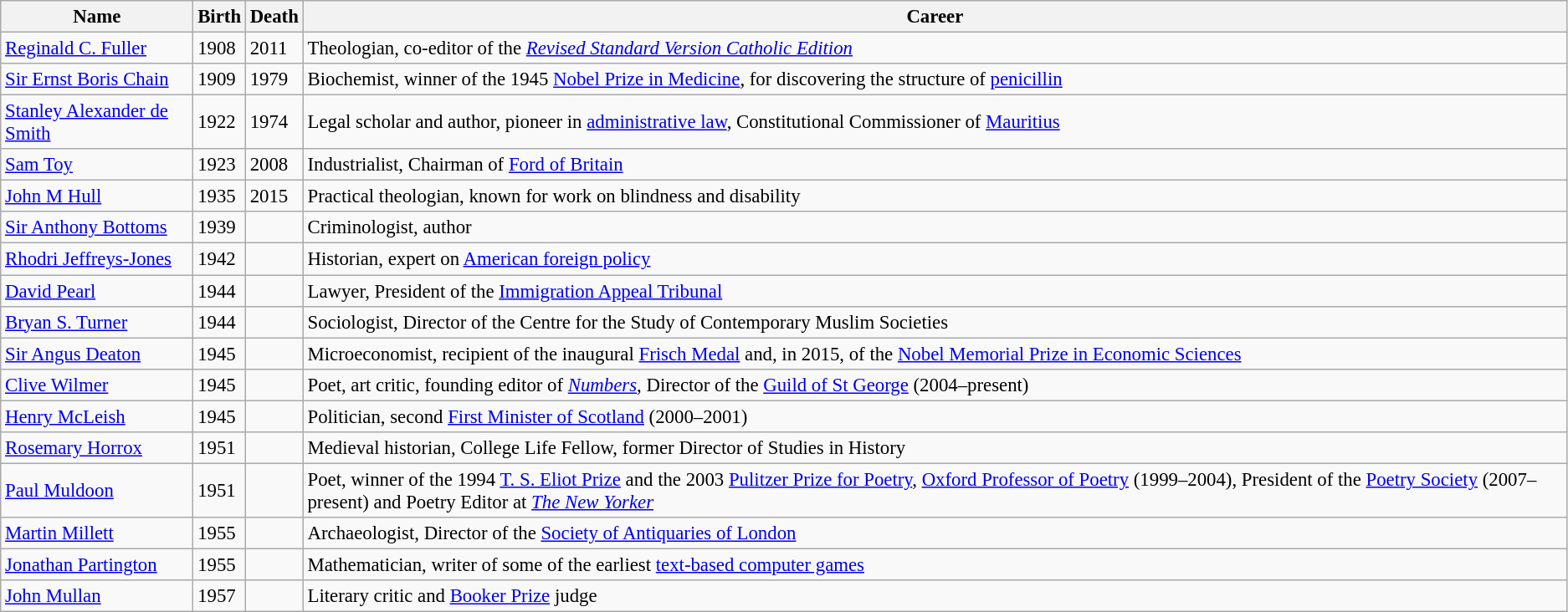<table class="wikitable sortable" style="font-size: 95%;">
<tr bgcolor="#f7f7f7">
<th>Name</th>
<th>Birth</th>
<th>Death</th>
<th>Career</th>
</tr>
<tr>
<td><a href='#'>Reginald C. Fuller</a></td>
<td>1908</td>
<td>2011</td>
<td>Theologian, co-editor of the <em><a href='#'>Revised Standard Version Catholic Edition</a></em></td>
</tr>
<tr>
<td><a href='#'>Sir Ernst Boris Chain</a></td>
<td>1909</td>
<td>1979</td>
<td>Biochemist, winner of the 1945 <a href='#'>Nobel Prize in Medicine</a>, for discovering the structure of <a href='#'>penicillin</a></td>
</tr>
<tr>
<td><a href='#'>Stanley Alexander de Smith</a></td>
<td>1922</td>
<td>1974</td>
<td>Legal scholar and author, pioneer in <a href='#'>administrative law</a>, Constitutional Commissioner of <a href='#'>Mauritius</a></td>
</tr>
<tr>
<td><a href='#'>Sam Toy</a></td>
<td>1923</td>
<td>2008</td>
<td>Industrialist, Chairman of <a href='#'>Ford of Britain</a></td>
</tr>
<tr>
<td><a href='#'>John M Hull</a></td>
<td>1935</td>
<td>2015</td>
<td>Practical theologian, known for work on blindness and disability</td>
</tr>
<tr>
<td><a href='#'>Sir Anthony Bottoms</a></td>
<td>1939</td>
<td></td>
<td>Criminologist, author</td>
</tr>
<tr>
<td><a href='#'>Rhodri Jeffreys-Jones</a></td>
<td>1942</td>
<td></td>
<td>Historian, expert on <a href='#'>American foreign policy</a></td>
</tr>
<tr>
<td><a href='#'>David Pearl</a></td>
<td>1944</td>
<td></td>
<td>Lawyer, President of the <a href='#'>Immigration Appeal Tribunal</a></td>
</tr>
<tr>
<td><a href='#'>Bryan S. Turner</a></td>
<td>1944</td>
<td></td>
<td>Sociologist, Director of the Centre for the Study of Contemporary Muslim Societies</td>
</tr>
<tr>
<td><a href='#'>Sir Angus Deaton</a></td>
<td>1945</td>
<td></td>
<td>Microeconomist, recipient of the inaugural <a href='#'>Frisch Medal</a> and, in 2015, of the <a href='#'>Nobel Memorial Prize in Economic Sciences</a></td>
</tr>
<tr>
<td><a href='#'>Clive Wilmer</a></td>
<td>1945</td>
<td></td>
<td>Poet, art critic, founding editor of <em><a href='#'>Numbers</a></em>, Director of the <a href='#'>Guild of St George</a> (2004–present)</td>
</tr>
<tr>
<td><a href='#'>Henry McLeish</a></td>
<td>1945</td>
<td></td>
<td>Politician, second <a href='#'>First Minister of Scotland</a> (2000–2001)</td>
</tr>
<tr>
<td><a href='#'>Rosemary Horrox</a></td>
<td>1951</td>
<td></td>
<td>Medieval historian, College Life Fellow, former Director of Studies in History</td>
</tr>
<tr>
<td><a href='#'>Paul Muldoon</a></td>
<td>1951</td>
<td></td>
<td>Poet, winner of the 1994 <a href='#'>T. S. Eliot Prize</a> and the 2003 <a href='#'>Pulitzer Prize for Poetry</a>, <a href='#'>Oxford Professor of Poetry</a> (1999–2004), President of the <a href='#'>Poetry Society</a> (2007–present) and Poetry Editor at <em><a href='#'>The New Yorker</a></em></td>
</tr>
<tr>
<td><a href='#'>Martin Millett</a></td>
<td>1955</td>
<td></td>
<td>Archaeologist, Director of the <a href='#'>Society of Antiquaries of London</a></td>
</tr>
<tr>
<td><a href='#'>Jonathan Partington</a></td>
<td>1955</td>
<td></td>
<td>Mathematician, writer of some of the earliest <a href='#'>text-based computer games</a></td>
</tr>
<tr>
<td><a href='#'>John Mullan</a></td>
<td>1957</td>
<td></td>
<td>Literary critic and <a href='#'>Booker Prize</a> judge</td>
</tr>
</table>
